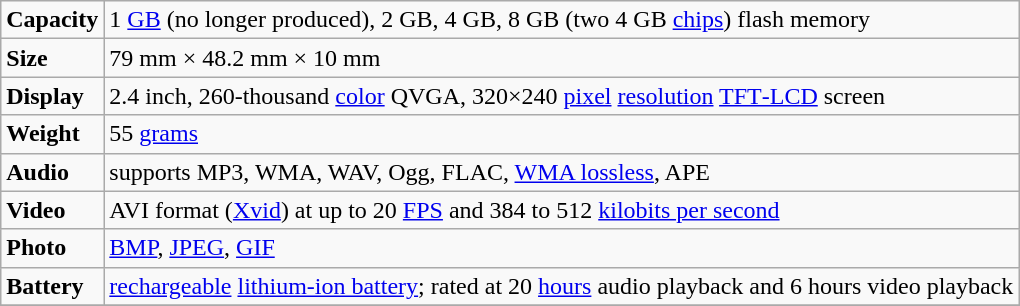<table class="wikitable">
<tr>
<td><strong>Capacity</strong></td>
<td align="left">1 <a href='#'>GB</a> (no longer produced), 2 GB, 4 GB, 8 GB (two 4 GB <a href='#'>chips</a>) flash memory</td>
</tr>
<tr>
<td><strong>Size</strong></td>
<td align="left">79 mm × 48.2 mm × 10 mm</td>
</tr>
<tr>
<td><strong>Display</strong></td>
<td align="left">2.4 inch, 260‐thousand <a href='#'>color</a> QVGA, 320×240 <a href='#'>pixel</a> <a href='#'>resolution</a> <a href='#'>TFT‐LCD</a> screen</td>
</tr>
<tr>
<td><strong>Weight</strong></td>
<td align="left">55 <a href='#'>grams</a></td>
</tr>
<tr>
<td><strong>Audio</strong></td>
<td align="left">supports MP3, WMA, WAV, Ogg, FLAC, <a href='#'>WMA lossless</a>, APE</td>
</tr>
<tr>
<td><strong>Video</strong></td>
<td align="left">AVI format (<a href='#'>Xvid</a>) at up to 20 <a href='#'>FPS</a> and 384 to 512 <a href='#'>kilobits per second</a></td>
</tr>
<tr>
<td><strong>Photo</strong></td>
<td align="left"><a href='#'>BMP</a>, <a href='#'>JPEG</a>, <a href='#'>GIF</a></td>
</tr>
<tr>
<td><strong>Battery</strong></td>
<td align="left"><a href='#'>rechargeable</a> <a href='#'>lithium-ion battery</a>; rated at 20 <a href='#'>hours</a> audio playback and 6 hours video playback</td>
</tr>
<tr>
</tr>
</table>
